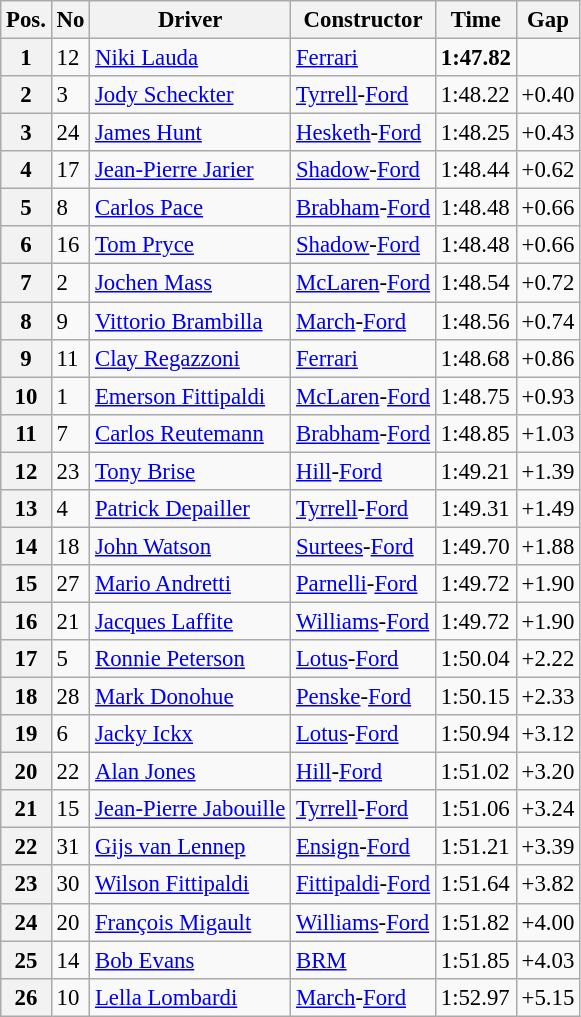<table class="wikitable sortable" style="font-size: 95%">
<tr>
<th>Pos.</th>
<th>No</th>
<th>Driver</th>
<th>Constructor</th>
<th>Time</th>
<th>Gap</th>
</tr>
<tr>
<th>1</th>
<td>12</td>
<td> <a href='#'>Niki Lauda</a></td>
<td><a href='#'>Ferrari</a></td>
<td><strong>1:47.82</strong></td>
<td></td>
</tr>
<tr>
<th>2</th>
<td>3</td>
<td> <a href='#'>Jody Scheckter</a></td>
<td><a href='#'>Tyrrell</a>-<a href='#'>Ford</a></td>
<td>1:48.22</td>
<td>+0.40</td>
</tr>
<tr>
<th>3</th>
<td>24</td>
<td> <a href='#'>James Hunt</a></td>
<td><a href='#'>Hesketh</a>-<a href='#'>Ford</a></td>
<td>1:48.25</td>
<td>+0.43</td>
</tr>
<tr>
<th>4</th>
<td>17</td>
<td> <a href='#'>Jean-Pierre Jarier</a></td>
<td><a href='#'>Shadow</a>-<a href='#'>Ford</a></td>
<td>1:48.44</td>
<td>+0.62</td>
</tr>
<tr>
<th>5</th>
<td>8</td>
<td> <a href='#'>Carlos Pace</a></td>
<td><a href='#'>Brabham</a>-<a href='#'>Ford</a></td>
<td>1:48.48</td>
<td>+0.66</td>
</tr>
<tr>
<th>6</th>
<td>16</td>
<td> <a href='#'>Tom Pryce</a></td>
<td><a href='#'>Shadow</a>-<a href='#'>Ford</a></td>
<td>1:48.48</td>
<td>+0.66</td>
</tr>
<tr>
<th>7</th>
<td>2</td>
<td> <a href='#'>Jochen Mass</a></td>
<td><a href='#'>McLaren</a>-<a href='#'>Ford</a></td>
<td>1:48.54</td>
<td>+0.72</td>
</tr>
<tr>
<th>8</th>
<td>9</td>
<td> <a href='#'>Vittorio Brambilla</a></td>
<td><a href='#'>March</a>-<a href='#'>Ford</a></td>
<td>1:48.56</td>
<td>+0.74</td>
</tr>
<tr>
<th>9</th>
<td>11</td>
<td> <a href='#'>Clay Regazzoni</a></td>
<td><a href='#'>Ferrari</a></td>
<td>1:48.68</td>
<td>+0.86</td>
</tr>
<tr>
<th>10</th>
<td>1</td>
<td> <a href='#'>Emerson Fittipaldi</a></td>
<td><a href='#'>McLaren</a>-<a href='#'>Ford</a></td>
<td>1:48.75</td>
<td>+0.93</td>
</tr>
<tr>
<th>11</th>
<td>7</td>
<td> <a href='#'>Carlos Reutemann</a></td>
<td><a href='#'>Brabham</a>-<a href='#'>Ford</a></td>
<td>1:48.85</td>
<td>+1.03</td>
</tr>
<tr>
<th>12</th>
<td>23</td>
<td> <a href='#'>Tony Brise</a></td>
<td><a href='#'>Hill</a>-<a href='#'>Ford</a></td>
<td>1:49.21</td>
<td>+1.39</td>
</tr>
<tr>
<th>13</th>
<td>4</td>
<td> <a href='#'>Patrick Depailler</a></td>
<td><a href='#'>Tyrrell</a>-<a href='#'>Ford</a></td>
<td>1:49.31</td>
<td>+1.49</td>
</tr>
<tr>
<th>14</th>
<td>18</td>
<td> <a href='#'>John Watson</a></td>
<td><a href='#'>Surtees</a>-<a href='#'>Ford</a></td>
<td>1:49.70</td>
<td>+1.88</td>
</tr>
<tr>
<th>15</th>
<td>27</td>
<td> <a href='#'>Mario Andretti</a></td>
<td><a href='#'>Parnelli</a>-<a href='#'>Ford</a></td>
<td>1:49.72</td>
<td>+1.90</td>
</tr>
<tr>
<th>16</th>
<td>21</td>
<td> <a href='#'>Jacques Laffite</a></td>
<td><a href='#'>Williams</a>-<a href='#'>Ford</a></td>
<td>1:49.72</td>
<td>+1.90</td>
</tr>
<tr>
<th>17</th>
<td>5</td>
<td> <a href='#'>Ronnie Peterson</a></td>
<td><a href='#'>Lotus</a>-<a href='#'>Ford</a></td>
<td>1:50.04</td>
<td>+2.22</td>
</tr>
<tr>
<th>18</th>
<td>28</td>
<td> <a href='#'>Mark Donohue</a></td>
<td><a href='#'>Penske</a>-<a href='#'>Ford</a></td>
<td>1:50.15</td>
<td>+2.33</td>
</tr>
<tr>
<th>19</th>
<td>6</td>
<td> <a href='#'>Jacky Ickx</a></td>
<td><a href='#'>Lotus</a>-<a href='#'>Ford</a></td>
<td>1:50.94</td>
<td>+3.12</td>
</tr>
<tr>
<th>20</th>
<td>22</td>
<td> <a href='#'>Alan Jones</a></td>
<td><a href='#'>Hill</a>-<a href='#'>Ford</a></td>
<td>1:51.02</td>
<td>+3.20</td>
</tr>
<tr>
<th>21</th>
<td>15</td>
<td> <a href='#'>Jean-Pierre Jabouille</a></td>
<td><a href='#'>Tyrrell</a>-<a href='#'>Ford</a></td>
<td>1:51.06</td>
<td>+3.24</td>
</tr>
<tr>
<th>22</th>
<td>31</td>
<td> <a href='#'>Gijs van Lennep</a></td>
<td><a href='#'>Ensign</a>-<a href='#'>Ford</a></td>
<td>1:51.21</td>
<td>+3.39</td>
</tr>
<tr>
<th>23</th>
<td>30</td>
<td> <a href='#'>Wilson Fittipaldi</a></td>
<td><a href='#'>Fittipaldi</a>-<a href='#'>Ford</a></td>
<td>1:51.64</td>
<td>+3.82</td>
</tr>
<tr>
<th>24</th>
<td>20</td>
<td> <a href='#'>François Migault</a></td>
<td><a href='#'>Williams</a>-<a href='#'>Ford</a></td>
<td>1:51.82</td>
<td>+4.00</td>
</tr>
<tr>
<th>25</th>
<td>14</td>
<td> <a href='#'>Bob Evans</a></td>
<td><a href='#'>BRM</a></td>
<td>1:51.85</td>
<td>+4.03</td>
</tr>
<tr>
<th>26</th>
<td>10</td>
<td> <a href='#'>Lella Lombardi</a></td>
<td><a href='#'>March</a>-<a href='#'>Ford</a></td>
<td>1:52.97</td>
<td>+5.15</td>
</tr>
</table>
